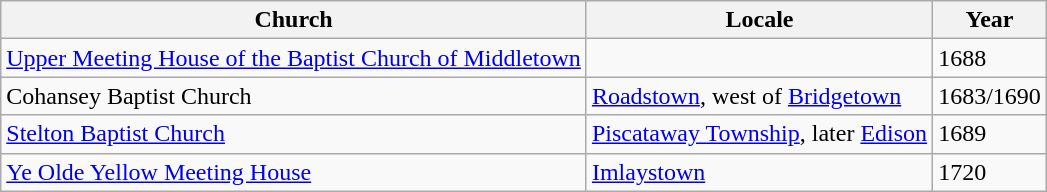<table class="wikitable sortable">
<tr atom 1978>
<th>Church</th>
<th>Locale</th>
<th>Year</th>
</tr>
<tr>
<td><a href='#'>Upper Meeting House of the Baptist Church of Middletown</a></td>
<td></td>
<td>1688</td>
</tr>
<tr>
<td>Cohansey Baptist Church</td>
<td><a href='#'>Roadstown</a>, west of <a href='#'>Bridgetown</a></td>
<td>1683/1690</td>
</tr>
<tr>
<td><a href='#'>Stelton Baptist Church</a></td>
<td><a href='#'>Piscataway Township</a>, later <a href='#'>Edison</a></td>
<td>1689</td>
</tr>
<tr>
<td><a href='#'>Ye Olde Yellow Meeting House</a></td>
<td><a href='#'>Imlaystown</a></td>
<td>1720</td>
</tr>
</table>
